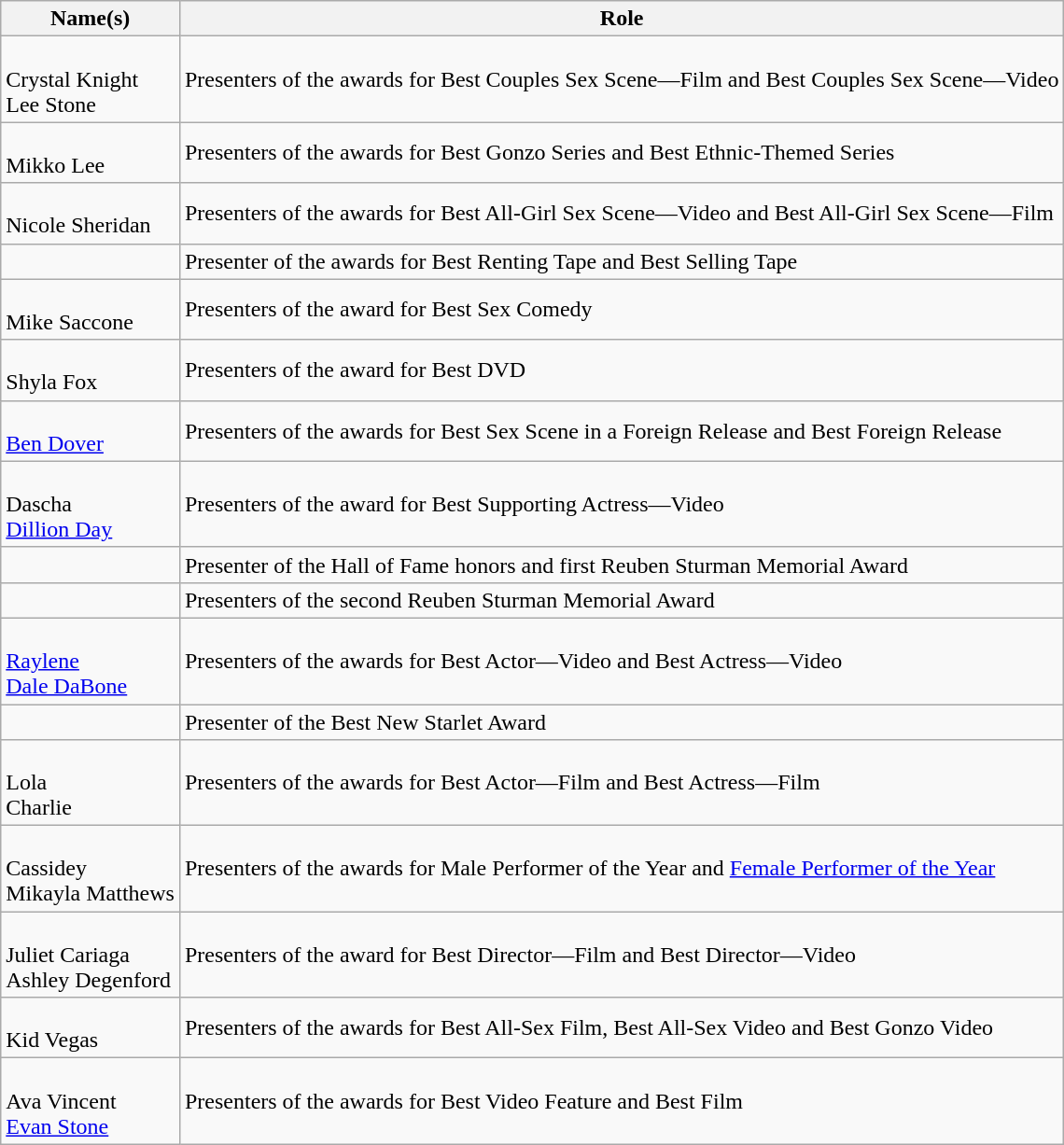<table class="wikitable sortable">
<tr>
<th>Name(s)</th>
<th>Role</th>
</tr>
<tr>
<td><br>Crystal Knight<br>Lee Stone</td>
<td>Presenters of the awards for Best Couples Sex Scene—Film and Best Couples Sex Scene—Video</td>
</tr>
<tr>
<td><br>Mikko Lee</td>
<td>Presenters of the awards for Best Gonzo Series and Best Ethnic-Themed Series</td>
</tr>
<tr>
<td><br>Nicole Sheridan</td>
<td>Presenters of the awards for Best All-Girl Sex Scene—Video and Best All-Girl Sex Scene—Film</td>
</tr>
<tr>
<td></td>
<td>Presenter of the awards for Best Renting Tape and Best Selling Tape</td>
</tr>
<tr>
<td><br>Mike Saccone</td>
<td>Presenters of the award for Best Sex Comedy</td>
</tr>
<tr>
<td><br>Shyla Fox</td>
<td>Presenters of the award for Best DVD</td>
</tr>
<tr>
<td><br><a href='#'>Ben Dover</a></td>
<td>Presenters of the awards for Best Sex Scene in a Foreign Release and Best Foreign Release</td>
</tr>
<tr>
<td><br>Dascha<br><a href='#'>Dillion Day</a></td>
<td>Presenters of the award for Best Supporting Actress—Video</td>
</tr>
<tr>
<td></td>
<td>Presenter of the Hall of Fame honors and first Reuben Sturman Memorial Award</td>
</tr>
<tr>
<td></td>
<td>Presenters of the second Reuben Sturman Memorial Award</td>
</tr>
<tr>
<td><br><a href='#'>Raylene</a><br><a href='#'>Dale DaBone</a></td>
<td>Presenters of the awards for Best Actor—Video and Best Actress—Video</td>
</tr>
<tr>
<td></td>
<td>Presenter of the Best New Starlet Award</td>
</tr>
<tr>
<td><br>Lola<br>Charlie</td>
<td>Presenters of the awards for Best Actor—Film and Best Actress—Film</td>
</tr>
<tr>
<td><br>Cassidey<br>Mikayla Matthews</td>
<td>Presenters of the awards for Male Performer of the Year and <a href='#'>Female Performer of the Year</a></td>
</tr>
<tr>
<td><br>Juliet Cariaga<br>Ashley Degenford</td>
<td>Presenters of the award for Best Director—Film and Best Director—Video</td>
</tr>
<tr>
<td><br>Kid Vegas</td>
<td>Presenters of the awards for Best All-Sex Film, Best All-Sex Video and Best Gonzo Video</td>
</tr>
<tr>
<td><br>Ava Vincent<br><a href='#'>Evan Stone</a></td>
<td>Presenters of the awards for Best Video Feature and Best Film</td>
</tr>
</table>
